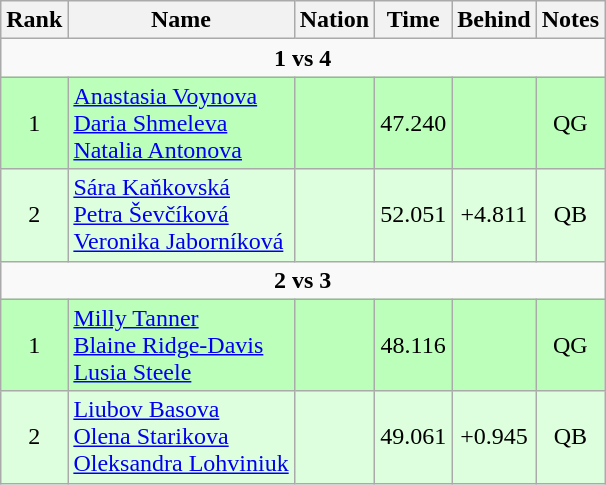<table class="wikitable sortable" style="text-align:center">
<tr>
<th>Rank</th>
<th>Name</th>
<th>Nation</th>
<th>Time</th>
<th>Behind</th>
<th>Notes</th>
</tr>
<tr>
<td colspan=6><strong>1 vs 4</strong></td>
</tr>
<tr bgcolor=bbffbb>
<td>1</td>
<td align=left><a href='#'>Anastasia Voynova</a><br><a href='#'>Daria Shmeleva</a><br><a href='#'>Natalia Antonova</a></td>
<td align=left></td>
<td>47.240</td>
<td></td>
<td>QG</td>
</tr>
<tr bgcolor=ddffdd>
<td>2</td>
<td align=left><a href='#'>Sára Kaňkovská</a><br><a href='#'>Petra Ševčíková</a><br><a href='#'>Veronika Jaborníková</a></td>
<td align=left></td>
<td>52.051</td>
<td>+4.811</td>
<td>QB</td>
</tr>
<tr>
<td colspan=6><strong>2 vs 3</strong></td>
</tr>
<tr bgcolor=bbffbb>
<td>1</td>
<td align=left><a href='#'>Milly Tanner</a><br><a href='#'>Blaine Ridge-Davis</a><br><a href='#'>Lusia Steele</a></td>
<td align=left></td>
<td>48.116</td>
<td></td>
<td>QG</td>
</tr>
<tr bgcolor=ddffdd>
<td>2</td>
<td align=left><a href='#'>Liubov Basova</a><br><a href='#'>Olena Starikova</a><br><a href='#'>Oleksandra Lohviniuk</a></td>
<td align=left></td>
<td>49.061</td>
<td>+0.945</td>
<td>QB</td>
</tr>
</table>
